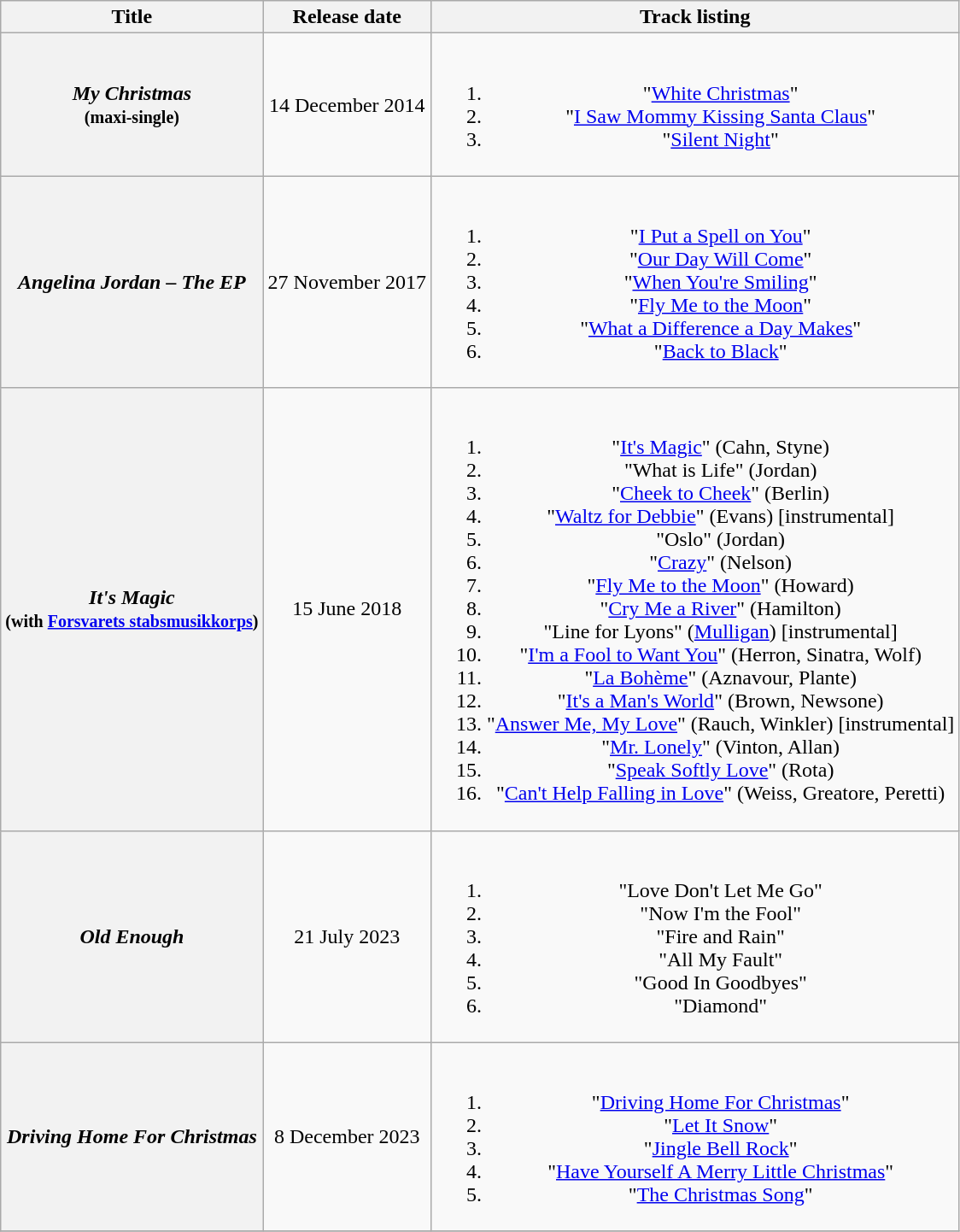<table class="wikitable plainrowheaders" style="text-align:center;">
<tr>
<th scope="col">Title</th>
<th scope="col">Release date</th>
<th scope="col">Track listing</th>
</tr>
<tr>
<th scope="row"><em>My Christmas</em><br><small>(maxi-single)</small></th>
<td>14 December 2014</td>
<td><br><ol><li>"<a href='#'>White Christmas</a>"</li><li>"<a href='#'>I Saw Mommy Kissing Santa Claus</a>"</li><li>"<a href='#'>Silent Night</a>"</li></ol></td>
</tr>
<tr>
<th scope="row"><em>Angelina Jordan – The EP</em></th>
<td>27 November 2017</td>
<td><br><ol><li>"<a href='#'>I Put a Spell on You</a>"</li><li>"<a href='#'>Our Day Will Come</a>"</li><li>"<a href='#'>When You're Smiling</a>"</li><li>"<a href='#'>Fly Me to the Moon</a>"</li><li>"<a href='#'>What a Difference a Day Makes</a>"</li><li>"<a href='#'>Back to Black</a>"</li></ol></td>
</tr>
<tr>
<th scope="row"><em>It's Magic</em><br><small>(with <a href='#'>Forsvarets stabsmusikkorps</a>)</small></th>
<td>15 June 2018</td>
<td><br><ol><li>"<a href='#'>It's Magic</a>" (Cahn, Styne)</li><li>"What is Life" (Jordan)</li><li>"<a href='#'>Cheek to Cheek</a>" (Berlin)</li><li>"<a href='#'>Waltz for Debbie</a>" (Evans) [instrumental]</li><li>"Oslo" (Jordan)</li><li>"<a href='#'>Crazy</a>" (Nelson)</li><li>"<a href='#'>Fly Me to the Moon</a>" (Howard)</li><li>"<a href='#'>Cry Me a River</a>" (Hamilton)</li><li>"Line for Lyons" (<a href='#'>Mulligan</a>) [instrumental]</li><li>"<a href='#'>I'm a Fool to Want You</a>" (Herron, Sinatra, Wolf)</li><li>"<a href='#'>La Bohème</a>" (Aznavour, Plante)</li><li>"<a href='#'>It's a Man's World</a>" (Brown, Newsone)</li><li>"<a href='#'>Answer Me, My Love</a>" (Rauch, Winkler) [instrumental]</li><li>"<a href='#'>Mr. Lonely</a>" (Vinton, Allan)</li><li>"<a href='#'>Speak Softly Love</a>" (Rota)</li><li>"<a href='#'>Can't Help Falling in Love</a>" (Weiss, Greatore, Peretti)</li></ol></td>
</tr>
<tr>
<th scope="row"><em>Old Enough</em></th>
<td>21 July 2023</td>
<td><br><ol><li>"Love Don't Let Me Go"</li><li>"Now I'm the Fool"</li><li>"Fire and Rain"</li><li>"All My Fault"</li><li>"Good In Goodbyes"</li><li>"Diamond"</li></ol></td>
</tr>
<tr>
<th scope="row"><em>Driving Home For Christmas</em></th>
<td>8 December 2023</td>
<td><br><ol><li>"<a href='#'>Driving Home For Christmas</a>"</li><li>"<a href='#'>Let It Snow</a>"</li><li>"<a href='#'>Jingle Bell Rock</a>"</li><li>"<a href='#'>Have Yourself A Merry Little Christmas</a>"</li><li>"<a href='#'>The Christmas Song</a>"</li></ol></td>
</tr>
<tr>
</tr>
</table>
